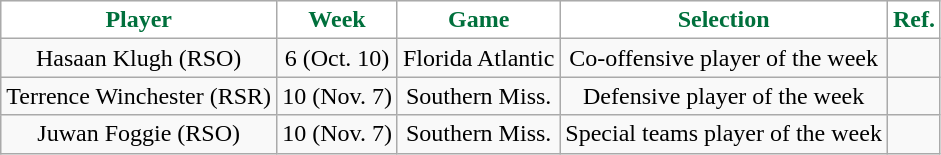<table class="wikitable sortable sortable" style="text-align: center">
<tr align=center>
<th style="background: white; color: #00703C">Player</th>
<th style="background: white; color: #00703C">Week</th>
<th style="background: white; color: #00703C">Game</th>
<th style="background: white; color: #00703C">Selection</th>
<th style="background: white; color: #00703C" class="unsortable">Ref.</th>
</tr>
<tr>
<td>Hasaan Klugh (RSO)</td>
<td>6 (Oct. 10)</td>
<td>Florida Atlantic</td>
<td>Co-offensive player of the week</td>
<td></td>
</tr>
<tr>
<td>Terrence Winchester (RSR)</td>
<td>10 (Nov. 7)</td>
<td>Southern Miss.</td>
<td>Defensive player of the week</td>
<td></td>
</tr>
<tr>
<td>Juwan Foggie (RSO)</td>
<td>10 (Nov. 7)</td>
<td>Southern Miss.</td>
<td>Special teams player of the week</td>
<td></td>
</tr>
</table>
